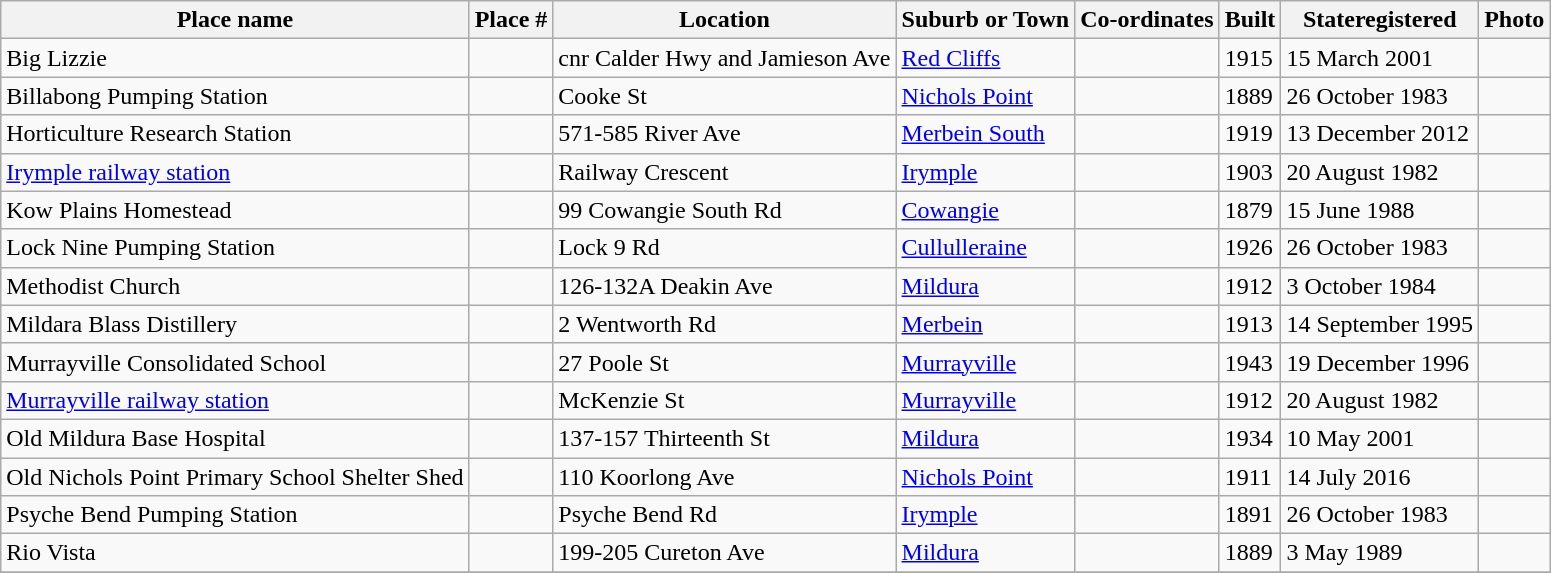<table class="wikitable sortable">
<tr>
<th>Place name</th>
<th>Place #</th>
<th>Location</th>
<th>Suburb or Town</th>
<th>Co-ordinates</th>
<th>Built</th>
<th>Stateregistered</th>
<th class="unsortable">Photo</th>
</tr>
<tr>
<td>Big Lizzie</td>
<td></td>
<td>cnr Calder Hwy and Jamieson Ave</td>
<td><a href='#'>Red Cliffs</a></td>
<td></td>
<td>1915</td>
<td>15 March 2001</td>
<td></td>
</tr>
<tr>
<td>Billabong Pumping Station</td>
<td></td>
<td>Cooke St</td>
<td><a href='#'>Nichols Point</a></td>
<td></td>
<td>1889</td>
<td>26 October 1983</td>
<td></td>
</tr>
<tr>
<td>Horticulture Research Station</td>
<td></td>
<td>571-585 River Ave</td>
<td><a href='#'>Merbein South</a></td>
<td></td>
<td>1919</td>
<td>13 December 2012</td>
<td></td>
</tr>
<tr>
<td><a href='#'>Irymple railway station</a></td>
<td></td>
<td>Railway Crescent</td>
<td><a href='#'>Irymple</a></td>
<td></td>
<td>1903</td>
<td>20 August 1982</td>
<td></td>
</tr>
<tr>
<td>Kow Plains Homestead</td>
<td></td>
<td>99 Cowangie South Rd</td>
<td><a href='#'>Cowangie</a></td>
<td></td>
<td>1879</td>
<td>15 June 1988</td>
<td></td>
</tr>
<tr>
<td>Lock Nine Pumping Station</td>
<td></td>
<td>Lock 9 Rd</td>
<td><a href='#'>Cullulleraine</a></td>
<td></td>
<td>1926</td>
<td>26 October 1983</td>
<td></td>
</tr>
<tr>
<td>Methodist Church</td>
<td></td>
<td>126-132A Deakin Ave</td>
<td><a href='#'>Mildura</a></td>
<td></td>
<td>1912</td>
<td>3 October 1984</td>
<td></td>
</tr>
<tr>
<td>Mildara Blass Distillery</td>
<td></td>
<td>2 Wentworth Rd</td>
<td><a href='#'>Merbein</a></td>
<td></td>
<td>1913</td>
<td>14 September 1995</td>
<td></td>
</tr>
<tr>
<td>Murrayville Consolidated School</td>
<td></td>
<td>27 Poole St</td>
<td><a href='#'>Murrayville</a></td>
<td></td>
<td>1943</td>
<td>19 December 1996</td>
<td></td>
</tr>
<tr>
<td><a href='#'>Murrayville railway station</a></td>
<td></td>
<td>McKenzie St</td>
<td><a href='#'>Murrayville</a></td>
<td></td>
<td>1912</td>
<td>20 August 1982</td>
<td></td>
</tr>
<tr>
<td>Old Mildura Base Hospital</td>
<td></td>
<td>137-157 Thirteenth St</td>
<td><a href='#'>Mildura</a></td>
<td></td>
<td>1934</td>
<td>10 May 2001</td>
<td></td>
</tr>
<tr>
<td>Old Nichols Point Primary School Shelter Shed</td>
<td></td>
<td>110 Koorlong Ave</td>
<td><a href='#'>Nichols Point</a></td>
<td></td>
<td>1911</td>
<td>14 July 2016</td>
<td></td>
</tr>
<tr>
<td>Psyche Bend Pumping Station</td>
<td></td>
<td>Psyche Bend Rd</td>
<td><a href='#'>Irymple</a></td>
<td></td>
<td>1891</td>
<td>26 October 1983</td>
<td></td>
</tr>
<tr>
<td>Rio Vista</td>
<td></td>
<td>199-205 Cureton Ave</td>
<td><a href='#'>Mildura</a></td>
<td></td>
<td>1889</td>
<td>3 May 1989</td>
<td></td>
</tr>
<tr>
</tr>
</table>
